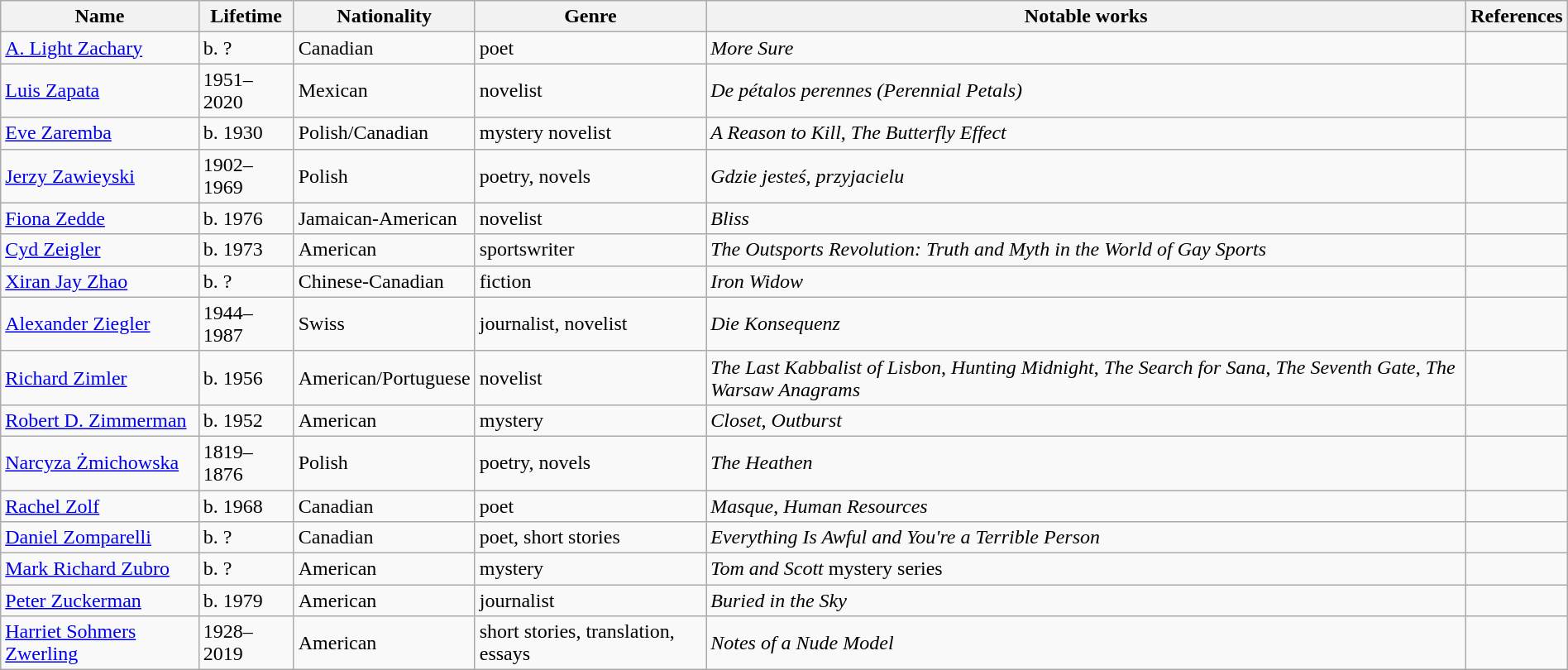<table class="wikitable" style="width:100%;">
<tr>
<th>Name</th>
<th>Lifetime</th>
<th>Nationality</th>
<th>Genre</th>
<th>Notable works</th>
<th>References</th>
</tr>
<tr>
<td><a href='#'>A. Light Zachary</a></td>
<td>b. ?</td>
<td>Canadian</td>
<td>poet</td>
<td><em>More Sure</em></td>
<td></td>
</tr>
<tr>
<td><a href='#'>Luis Zapata</a></td>
<td>1951–2020</td>
<td>Mexican</td>
<td>novelist</td>
<td><em>De pétalos perennes (Perennial Petals)</em></td>
<td></td>
</tr>
<tr>
<td><a href='#'>Eve Zaremba</a></td>
<td>b. 1930</td>
<td>Polish/Canadian</td>
<td>mystery novelist</td>
<td><em>A Reason to Kill</em>, <em>The Butterfly Effect</em></td>
<td></td>
</tr>
<tr>
<td><a href='#'>Jerzy Zawieyski</a></td>
<td>1902–1969</td>
<td>Polish</td>
<td>poetry, novels</td>
<td><em>Gdzie jesteś, przyjacielu</em></td>
<td></td>
</tr>
<tr>
<td><a href='#'>Fiona Zedde</a></td>
<td>b. 1976</td>
<td>Jamaican-American</td>
<td>novelist</td>
<td><em>Bliss</em></td>
<td></td>
</tr>
<tr>
<td><a href='#'>Cyd Zeigler</a></td>
<td>b. 1973</td>
<td>American</td>
<td>sportswriter</td>
<td><em>The Outsports Revolution: Truth and Myth in the World of Gay Sports</em></td>
<td></td>
</tr>
<tr>
<td><a href='#'>Xiran Jay Zhao</a></td>
<td>b. ?</td>
<td>Chinese-Canadian</td>
<td>fiction</td>
<td><em>Iron Widow</em></td>
<td></td>
</tr>
<tr>
<td><a href='#'>Alexander Ziegler</a></td>
<td>1944–1987</td>
<td>Swiss</td>
<td>journalist, novelist</td>
<td><em>Die Konsequenz</em></td>
<td></td>
</tr>
<tr>
<td><a href='#'>Richard Zimler</a></td>
<td>b. 1956</td>
<td>American/Portuguese</td>
<td>novelist</td>
<td><em>The Last Kabbalist of Lisbon</em>, <em>Hunting Midnight</em>, <em>The Search for Sana</em>, <em>The Seventh Gate</em>, <em>The Warsaw Anagrams</em></td>
<td></td>
</tr>
<tr>
<td><a href='#'>Robert D. Zimmerman</a></td>
<td>b. 1952</td>
<td>American</td>
<td>mystery</td>
<td><em>Closet</em>, <em>Outburst</em></td>
<td></td>
</tr>
<tr>
<td><a href='#'>Narcyza Żmichowska</a></td>
<td>1819–1876</td>
<td>Polish</td>
<td>poetry, novels</td>
<td><em>The Heathen</em></td>
<td></td>
</tr>
<tr>
<td><a href='#'>Rachel Zolf</a></td>
<td>b. 1968</td>
<td>Canadian</td>
<td>poet</td>
<td><em>Masque</em>, <em>Human Resources</em></td>
<td></td>
</tr>
<tr>
<td><a href='#'>Daniel Zomparelli</a></td>
<td>b. ?</td>
<td>Canadian</td>
<td>poet, short stories</td>
<td><em>Everything Is Awful and You're a Terrible Person</em></td>
<td></td>
</tr>
<tr>
<td><a href='#'>Mark Richard Zubro</a></td>
<td>b. ?</td>
<td>American</td>
<td>mystery</td>
<td><em>Tom and Scott</em> mystery series</td>
<td></td>
</tr>
<tr>
<td><a href='#'>Peter Zuckerman</a></td>
<td>b. 1979</td>
<td>American</td>
<td>journalist</td>
<td><em>Buried in the Sky</em></td>
<td></td>
</tr>
<tr>
<td><a href='#'>Harriet Sohmers Zwerling</a></td>
<td>1928–2019</td>
<td>American</td>
<td>short stories, translation, essays</td>
<td><em>Notes of a Nude Model</em></td>
<td></td>
</tr>
</table>
